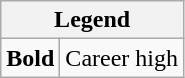<table class="wikitable">
<tr>
<th colspan="2">Legend</th>
</tr>
<tr>
<td><strong>Bold</strong></td>
<td>Career high</td>
</tr>
</table>
